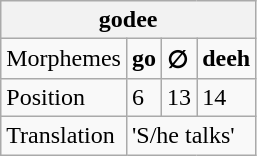<table class="wikitable">
<tr>
<th colspan="4">godee</th>
</tr>
<tr>
<td>Morphemes</td>
<td><strong>go</strong></td>
<td><strong>∅</strong></td>
<td><strong>deeh</strong></td>
</tr>
<tr>
<td>Position</td>
<td>6</td>
<td>13</td>
<td>14</td>
</tr>
<tr>
<td>Translation</td>
<td colspan="3">'S/he talks'</td>
</tr>
</table>
